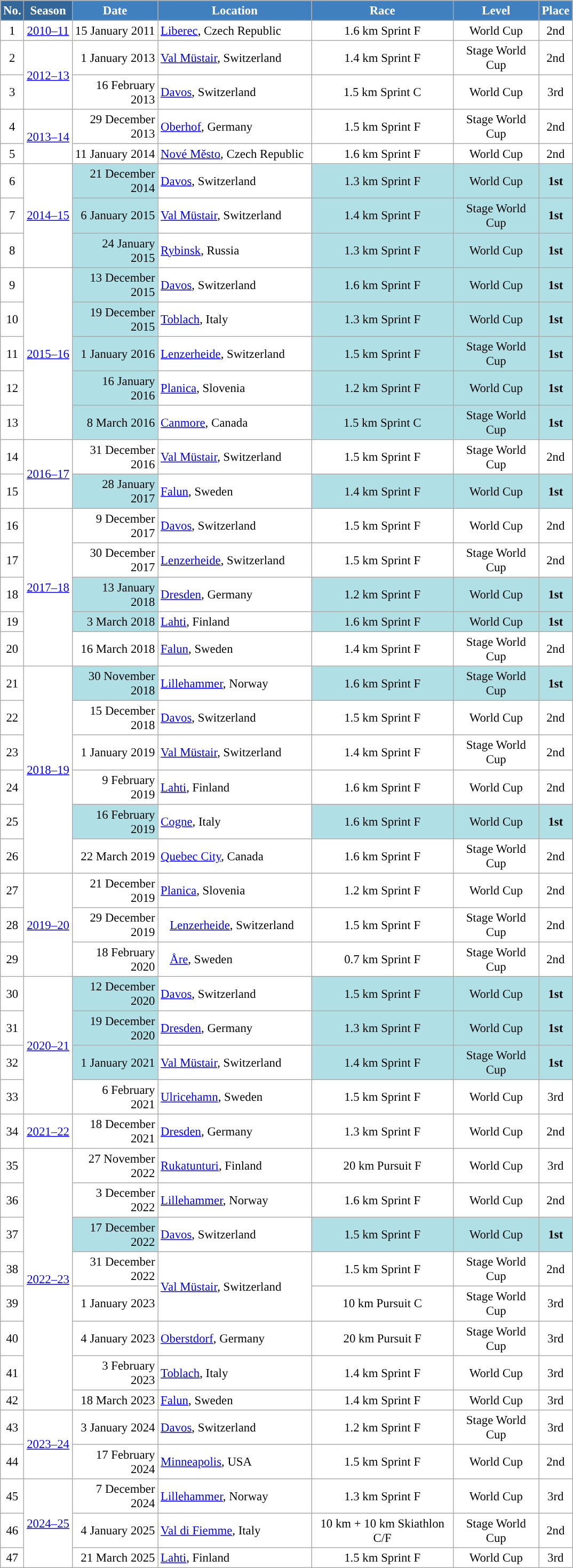<table class="wikitable sortable" style="font-size:95%; text-align:center; border:grey solid 1px; border-collapse:collapse; background:#ffffff;">
<tr style="background:#efefef;">
<th style="background-color:#369; color:white;">No.</th>
<th style="background-color:#369; color:white;">Season</th>
<th style="background-color:#4180be; color:white; width:100px;">Date</th>
<th style="background-color:#4180be; color:white; width:185px;">Location</th>
<th style="background-color:#4180be; color:white; width:170px;">Race</th>
<th style="background-color:#4180be; color:white; width:100px;">Level</th>
<th style="background-color:#4180be; color:white;">Place</th>
</tr>
<tr>
<td align=center>1</td>
<td rowspan=1 align=center><a href='#'>2010–11</a></td>
<td align=right>15 January 2011</td>
<td align=left> <a href='#'>Liberec</a>, Czech Republic</td>
<td>1.6 km Sprint F</td>
<td>World Cup</td>
<td>2nd</td>
</tr>
<tr>
<td align=center>2</td>
<td rowspan=2 align=center><a href='#'>2012–13</a></td>
<td align=right>1 January 2013</td>
<td align=left> <a href='#'>Val Müstair</a>, Switzerland</td>
<td>1.4 km Sprint F</td>
<td>Stage World Cup</td>
<td>2nd</td>
</tr>
<tr>
<td align=center>3</td>
<td align=right>16 February 2013</td>
<td align=left> <a href='#'>Davos</a>, Switzerland</td>
<td>1.5 km Sprint C</td>
<td>World Cup</td>
<td>3rd</td>
</tr>
<tr>
<td align=center>4</td>
<td rowspan=2 align=center><a href='#'>2013–14</a></td>
<td align=right>29 December 2013</td>
<td align=left> <a href='#'>Oberhof</a>, Germany</td>
<td>1.5 km Sprint F</td>
<td>Stage World Cup</td>
<td>2nd</td>
</tr>
<tr>
<td align=center>5</td>
<td align=right>11 January 2014</td>
<td align=left> <a href='#'>Nové Město</a>, Czech Republic</td>
<td>1.6 km Sprint F</td>
<td>World Cup</td>
<td>2nd</td>
</tr>
<tr>
<td align=center>6</td>
<td rowspan=3 align=center><a href='#'>2014–15</a></td>
<td bgcolor="#BOEOE6" align=right>21 December 2014</td>
<td align=left> <a href='#'>Davos</a>, Switzerland</td>
<td bgcolor="#BOEOE6">1.3 km Sprint F</td>
<td bgcolor="#BOEOE6">World Cup</td>
<td bgcolor="#BOEOE6"><strong>1st</strong></td>
</tr>
<tr>
<td align=center>7</td>
<td bgcolor="#BOEOE6" align=right>6 January 2015</td>
<td align=left> <a href='#'>Val Müstair</a>, Switzerland</td>
<td bgcolor="#BOEOE6">1.4 km Sprint F</td>
<td bgcolor="#BOEOE6">Stage World Cup</td>
<td bgcolor="#BOEOE6"><strong>1st</strong></td>
</tr>
<tr>
<td align=center>8</td>
<td bgcolor="#BOEOE6" align=right>24 January 2015</td>
<td align=left> <a href='#'>Rybinsk</a>, Russia</td>
<td bgcolor="#BOEOE6">1.3 km Sprint F</td>
<td bgcolor="#BOEOE6">World Cup</td>
<td bgcolor="#BOEOE6"><strong>1st</strong></td>
</tr>
<tr>
<td align=center>9</td>
<td rowspan=5 align=center><a href='#'>2015–16</a></td>
<td bgcolor="#BOEOE6" align=right>13 December 2015</td>
<td align=left> <a href='#'>Davos</a>, Switzerland</td>
<td bgcolor="#BOEOE6">1.6 km Sprint F</td>
<td bgcolor="#BOEOE6">World Cup</td>
<td bgcolor="#BOEOE6"><strong>1st</strong></td>
</tr>
<tr>
<td align=center>10</td>
<td bgcolor="#BOEOE6" align=right>19 December 2015</td>
<td align=left> <a href='#'>Toblach</a>, Italy</td>
<td bgcolor="#BOEOE6">1.3 km Sprint F</td>
<td bgcolor="#BOEOE6">World Cup</td>
<td bgcolor="#BOEOE6"><strong>1st</strong></td>
</tr>
<tr>
<td align=center>11</td>
<td bgcolor="#BOEOE6" align=right>1 January 2016</td>
<td align=left> <a href='#'>Lenzerheide</a>, Switzerland</td>
<td bgcolor="#BOEOE6">1.5 km Sprint F</td>
<td bgcolor="#BOEOE6">Stage World Cup</td>
<td bgcolor="#BOEOE6"><strong>1st</strong></td>
</tr>
<tr>
<td align=center>12</td>
<td bgcolor="#BOEOE6" align=right>16 January 2016</td>
<td align=left> <a href='#'>Planica</a>, Slovenia</td>
<td bgcolor="#BOEOE6">1.2 km Sprint F</td>
<td bgcolor="#BOEOE6">World Cup</td>
<td bgcolor="#BOEOE6"><strong>1st</strong></td>
</tr>
<tr>
<td align=center>13</td>
<td bgcolor="#BOEOE6" align=right>8 March 2016</td>
<td align=left> <a href='#'>Canmore</a>, Canada</td>
<td bgcolor="#BOEOE6">1.5 km Sprint C</td>
<td bgcolor="#BOEOE6">Stage World Cup</td>
<td bgcolor="#BOEOE6"><strong>1st</strong></td>
</tr>
<tr>
<td align=center>14</td>
<td rowspan=2 align=center><a href='#'>2016–17</a></td>
<td align=right>31 December 2016</td>
<td align=left> <a href='#'>Val Müstair</a>, Switzerland</td>
<td>1.5 km Sprint F</td>
<td>Stage World Cup</td>
<td>2nd</td>
</tr>
<tr>
<td align=center>15</td>
<td bgcolor="#BOEOE6" align=right>28 January 2017</td>
<td align=left> <a href='#'>Falun</a>, Sweden</td>
<td bgcolor="#BOEOE6">1.4 km Sprint F</td>
<td bgcolor="#BOEOE6">World Cup</td>
<td bgcolor="#BOEOE6"><strong>1st</strong></td>
</tr>
<tr>
<td align=center>16</td>
<td rowspan=5 align=center><a href='#'>2017–18</a></td>
<td align=right>9 December 2017</td>
<td align=left> <a href='#'>Davos</a>, Switzerland</td>
<td>1.5 km Sprint F</td>
<td>World Cup</td>
<td>2nd</td>
</tr>
<tr>
<td align=center>17</td>
<td align=right>30 December 2017</td>
<td align=left> <a href='#'>Lenzerheide</a>, Switzerland</td>
<td>1.5 km Sprint F</td>
<td>Stage World Cup</td>
<td>2nd</td>
</tr>
<tr>
<td align=center>18</td>
<td bgcolor="#BOEOE6" align=right>13 January 2018</td>
<td align=left> <a href='#'>Dresden</a>, Germany</td>
<td bgcolor="#BOEOE6">1.2 km Sprint F</td>
<td bgcolor="#BOEOE6">World Cup</td>
<td bgcolor="#BOEOE6"><strong>1st</strong></td>
</tr>
<tr>
<td align=center>19</td>
<td bgcolor="#BOEOE6" align=right>3 March 2018</td>
<td align=left> <a href='#'>Lahti</a>, Finland</td>
<td bgcolor="#BOEOE6">1.6 km Sprint F</td>
<td bgcolor="#BOEOE6">World Cup</td>
<td bgcolor="#BOEOE6"><strong>1st</strong></td>
</tr>
<tr>
<td align=center>20</td>
<td align=right>16 March 2018</td>
<td align=left> <a href='#'>Falun</a>, Sweden</td>
<td>1.4 km Sprint F</td>
<td>Stage World Cup</td>
<td>2nd</td>
</tr>
<tr>
<td align=center>21</td>
<td rowspan=6 align=center><a href='#'>2018–19</a></td>
<td bgcolor="#BOEOE6" align=right>30 November 2018</td>
<td align=left> <a href='#'>Lillehammer</a>, Norway</td>
<td bgcolor="#BOEOE6">1.6 km Sprint F</td>
<td bgcolor="#BOEOE6">Stage World Cup</td>
<td bgcolor="#BOEOE6"><strong>1st</strong></td>
</tr>
<tr>
<td align=center>22</td>
<td align=right>15 December 2018</td>
<td align=left> <a href='#'>Davos</a>, Switzerland</td>
<td>1.5 km Sprint F</td>
<td>World Cup</td>
<td>2nd</td>
</tr>
<tr>
<td align=center>23</td>
<td align=right>1 January 2019</td>
<td align=left> <a href='#'>Val Müstair</a>, Switzerland</td>
<td>1.4 km Sprint F</td>
<td>Stage World Cup</td>
<td>2nd</td>
</tr>
<tr>
<td align=center>24</td>
<td align=right>9 February 2019</td>
<td align=left> <a href='#'>Lahti</a>, Finland</td>
<td>1.6 km Sprint F</td>
<td>World Cup</td>
<td>2nd</td>
</tr>
<tr>
<td align=center>25</td>
<td bgcolor="#BOEOE6" align=right>16 February 2019</td>
<td align=left> <a href='#'>Cogne</a>, Italy</td>
<td bgcolor="#BOEOE6">1.6 km Sprint F</td>
<td bgcolor="#BOEOE6">World Cup</td>
<td bgcolor="#BOEOE6"><strong>1st</strong></td>
</tr>
<tr>
<td align=center>26</td>
<td align=right>22 March 2019</td>
<td align=left> <a href='#'>Quebec City</a>, Canada</td>
<td>1.6 km Sprint F</td>
<td>Stage World Cup</td>
<td>2nd</td>
</tr>
<tr>
<td align=center>27</td>
<td rowspan=3 align=center><a href='#'>2019–20</a></td>
<td align=right>21 December 2019</td>
<td align=left> <a href='#'>Planica</a>, Slovenia</td>
<td>1.2 km Sprint F</td>
<td>World Cup</td>
<td>2nd</td>
</tr>
<tr>
<td align=center>28</td>
<td align=right>29 December 2019</td>
<td align=left>   <a href='#'>Lenzerheide</a>, Switzerland</td>
<td>1.5 km Sprint F</td>
<td>Stage World Cup</td>
<td>2nd</td>
</tr>
<tr>
<td align=center>29</td>
<td align=right>18 February 2020</td>
<td align=left>   <a href='#'>Åre</a>, Sweden</td>
<td>0.7 km Sprint F</td>
<td>Stage World Cup</td>
<td>2nd</td>
</tr>
<tr>
<td align=center>30</td>
<td rowspan=4 align=center><a href='#'>2020–21</a></td>
<td bgcolor="#BOEOE6" align=right>12 December 2020</td>
<td align=left> <a href='#'>Davos</a>, Switzerland</td>
<td bgcolor="#BOEOE6">1.5 km Sprint F</td>
<td bgcolor="#BOEOE6">World Cup</td>
<td bgcolor="#BOEOE6"><strong>1st</strong></td>
</tr>
<tr>
<td align=center>31</td>
<td bgcolor="#BOEOE6" align=right>19 December 2020</td>
<td align=left> <a href='#'>Dresden</a>, Germany</td>
<td bgcolor="#BOEOE6">1.3 km Sprint F</td>
<td bgcolor="#BOEOE6">World Cup</td>
<td bgcolor="#BOEOE6"><strong>1st</strong></td>
</tr>
<tr>
<td align=center>32</td>
<td bgcolor="#BOEOE6" align=right>1 January 2021</td>
<td align=left> <a href='#'>Val Müstair</a>, Switzerland</td>
<td bgcolor="#BOEOE6">1.4 km Sprint F</td>
<td bgcolor="#BOEOE6">Stage World Cup</td>
<td bgcolor="#BOEOE6"><strong>1st</strong></td>
</tr>
<tr>
<td align=center>33</td>
<td align=right>6 February 2021</td>
<td align=left> <a href='#'>Ulricehamn</a>, Sweden</td>
<td>1.5 km Sprint F</td>
<td>World Cup</td>
<td>3rd</td>
</tr>
<tr>
<td align=center>34</td>
<td rowspan="1" align="center"><a href='#'>2021–22</a></td>
<td align=right>18 December 2021</td>
<td align=left> <a href='#'>Dresden</a>, Germany</td>
<td>1.3 km Sprint F</td>
<td>World Cup</td>
<td>2nd</td>
</tr>
<tr>
<td align=center>35</td>
<td rowspan="8" align="center"><a href='#'>2022–23</a></td>
<td align=right>27 November 2022</td>
<td align=left> <a href='#'>Rukatunturi</a>, Finland</td>
<td>20 km Pursuit F</td>
<td>World Cup</td>
<td>3rd</td>
</tr>
<tr>
<td align=center>36</td>
<td align=right>3 December 2022</td>
<td align=left> <a href='#'>Lillehammer</a>, Norway</td>
<td>1.6 km Sprint F</td>
<td>World Cup</td>
<td>2nd</td>
</tr>
<tr>
<td align=center>37</td>
<td bgcolor="#BOEOE6" align=right>17 December 2022</td>
<td align=left> <a href='#'>Davos</a>, Switzerland</td>
<td bgcolor="#BOEOE6">1.5 km Sprint F</td>
<td bgcolor="#BOEOE6">World Cup</td>
<td bgcolor="#BOEOE6"><strong>1st</strong></td>
</tr>
<tr>
<td align=center>38</td>
<td align=right>31 December 2022</td>
<td rowspan=2 align=left> <a href='#'>Val Müstair</a>, Switzerland</td>
<td>1.5 km Sprint F</td>
<td>Stage World Cup</td>
<td>2nd</td>
</tr>
<tr>
<td align=center>39</td>
<td align=right>1 January 2023</td>
<td>10 km Pursuit C</td>
<td>Stage World Cup</td>
<td>3rd</td>
</tr>
<tr>
<td align=center>40</td>
<td align=right>4 January 2023</td>
<td align=left> <a href='#'>Oberstdorf</a>, Germany</td>
<td>20 km Pursuit F</td>
<td>Stage World Cup</td>
<td>3rd</td>
</tr>
<tr>
<td align=center>41</td>
<td align=right>3 February 2023</td>
<td align=left> <a href='#'>Toblach</a>, Italy</td>
<td>1.4 km Sprint F</td>
<td>World Cup</td>
<td>3rd</td>
</tr>
<tr>
<td align=center>42</td>
<td align=right>18 March 2023</td>
<td align=left> <a href='#'>Falun</a>, Sweden</td>
<td>1.4 km Sprint F</td>
<td>World Cup</td>
<td>3rd</td>
</tr>
<tr>
<td align=center>43</td>
<td rowspan="2" align="center"><a href='#'>2023–24</a></td>
<td align=right>3 January 2024</td>
<td align=left> <a href='#'>Davos</a>, Switzerland</td>
<td>1.2 km Sprint F</td>
<td>Stage World Cup</td>
<td>3rd</td>
</tr>
<tr>
<td align=center>44</td>
<td align=right>17 February 2024</td>
<td align=left> <a href='#'>Minneapolis</a>, USA</td>
<td>1.5 km Sprint F</td>
<td>World Cup</td>
<td>2nd</td>
</tr>
<tr>
<td align=center>45</td>
<td rowspan=3 align=center><a href='#'>2024–25</a></td>
<td align=right>7 December 2024</td>
<td align=left> <a href='#'>Lillehammer</a>, Norway</td>
<td>1.3 km Sprint F</td>
<td>World Cup</td>
<td>3rd</td>
</tr>
<tr>
<td align=center>46</td>
<td align=right>4 January 2025</td>
<td align=left> <a href='#'>Val di Fiemme</a>, Italy</td>
<td>10 km + 10 km Skiathlon C/F</td>
<td>Stage World Cup</td>
<td>2nd</td>
</tr>
<tr>
<td align=center>47</td>
<td align=right>21 March 2025</td>
<td align=left> <a href='#'>Lahti</a>, Finland</td>
<td>1.5 km Sprint F</td>
<td>World Cup</td>
<td>3rd</td>
</tr>
</table>
